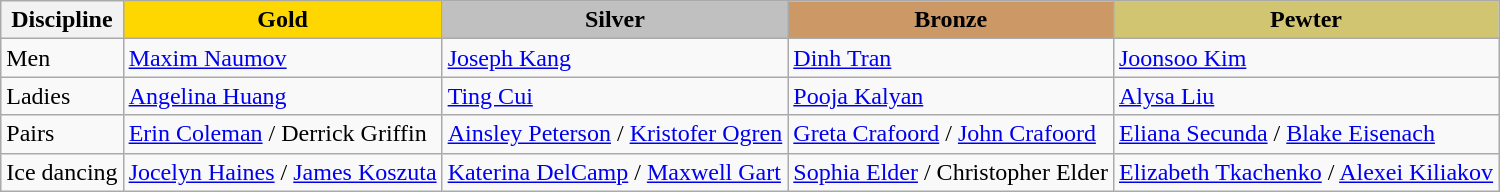<table class="wikitable">
<tr>
<th>Discipline</th>
<td align=center bgcolor=gold><strong>Gold</strong></td>
<td align=center bgcolor=silver><strong>Silver</strong></td>
<td align=center bgcolor=cc9966><strong>Bronze</strong></td>
<td align=center bgcolor=d1c571><strong>Pewter</strong></td>
</tr>
<tr>
<td>Men</td>
<td><a href='#'>Maxim Naumov</a></td>
<td><a href='#'>Joseph Kang</a></td>
<td><a href='#'>Dinh Tran</a></td>
<td><a href='#'>Joonsoo Kim</a></td>
</tr>
<tr>
<td>Ladies</td>
<td><a href='#'>Angelina Huang</a></td>
<td><a href='#'>Ting Cui</a></td>
<td><a href='#'>Pooja Kalyan</a></td>
<td><a href='#'>Alysa Liu</a></td>
</tr>
<tr>
<td>Pairs</td>
<td><a href='#'>Erin Coleman</a> / Derrick Griffin</td>
<td><a href='#'>Ainsley Peterson</a> / <a href='#'>Kristofer Ogren</a></td>
<td><a href='#'>Greta Crafoord</a> / <a href='#'>John Crafoord</a></td>
<td><a href='#'>Eliana Secunda</a> / <a href='#'>Blake Eisenach</a></td>
</tr>
<tr>
<td>Ice dancing</td>
<td><a href='#'>Jocelyn Haines</a> / <a href='#'>James Koszuta</a></td>
<td><a href='#'>Katerina DelCamp</a> / <a href='#'>Maxwell Gart</a></td>
<td><a href='#'>Sophia Elder</a> / Christopher Elder</td>
<td><a href='#'>Elizabeth Tkachenko</a> / <a href='#'>Alexei Kiliakov</a></td>
</tr>
</table>
